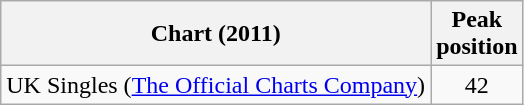<table class="wikitable sortable">
<tr>
<th>Chart (2011)</th>
<th>Peak<br>position</th>
</tr>
<tr>
<td>UK Singles (<a href='#'>The Official Charts Company</a>)</td>
<td align="center">42</td>
</tr>
</table>
